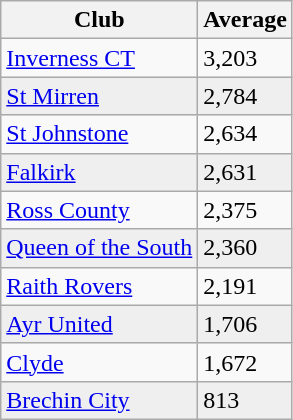<table class="wikitable">
<tr>
<th>Club</th>
<th>Average</th>
</tr>
<tr>
<td><a href='#'>Inverness CT</a></td>
<td>3,203</td>
</tr>
<tr bgcolor="#EFEFEF">
<td><a href='#'>St Mirren</a></td>
<td>2,784</td>
</tr>
<tr>
<td><a href='#'>St Johnstone</a></td>
<td>2,634</td>
</tr>
<tr bgcolor="#EFEFEF">
<td><a href='#'>Falkirk</a></td>
<td>2,631</td>
</tr>
<tr>
<td><a href='#'>Ross County</a></td>
<td>2,375</td>
</tr>
<tr bgcolor="#EFEFEF">
<td><a href='#'>Queen of the South</a></td>
<td>2,360</td>
</tr>
<tr>
<td><a href='#'>Raith Rovers</a></td>
<td>2,191</td>
</tr>
<tr bgcolor="#EFEFEF">
<td><a href='#'>Ayr United</a></td>
<td>1,706</td>
</tr>
<tr>
<td><a href='#'>Clyde</a></td>
<td>1,672</td>
</tr>
<tr bgcolor="#EFEFEF">
<td><a href='#'>Brechin City</a></td>
<td>813</td>
</tr>
</table>
